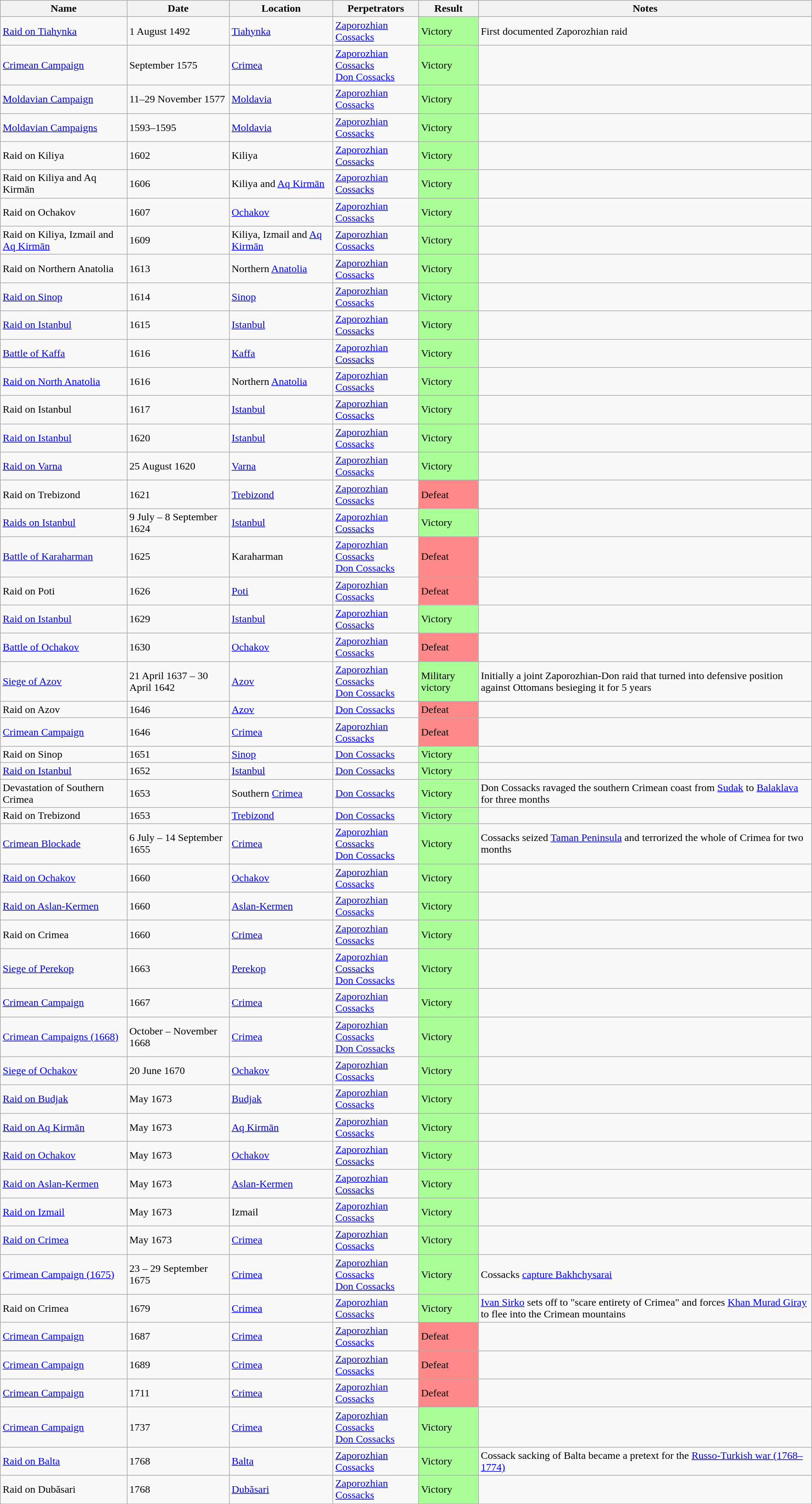<table class="sortable wikitable">
<tr>
<th scope="col">Name</th>
<th scope="col">Date</th>
<th scope="col">Location</th>
<th scope="col">Perpetrators</th>
<th scope="col">Result</th>
<th scope="col">Notes</th>
</tr>
<tr>
<td><a href='#'>Raid on Tiahynka</a></td>
<td>1 August 1492</td>
<td><a href='#'>Tiahynka</a></td>
<td> <a href='#'>Zaporozhian Cossacks</a></td>
<td style="background:#AF9">Victory</td>
<td>First documented Zaporozhian raid</td>
</tr>
<tr>
<td><a href='#'>Crimean Campaign</a></td>
<td>September 1575</td>
<td><a href='#'>Crimea</a></td>
<td> <a href='#'>Zaporozhian Cossacks</a><br> <a href='#'>Don Cossacks</a></td>
<td style="background:#AF9">Victory</td>
<td></td>
</tr>
<tr>
<td><a href='#'>Moldavian Campaign</a></td>
<td>11–29 November 1577</td>
<td><a href='#'>Moldavia</a></td>
<td> <a href='#'>Zaporozhian Cossacks</a></td>
<td style="background:#AF9">Victory</td>
<td></td>
</tr>
<tr>
<td><a href='#'>Moldavian Campaigns</a></td>
<td>1593–1595</td>
<td><a href='#'>Moldavia</a></td>
<td> <a href='#'>Zaporozhian Cossacks</a></td>
<td style="background:#AF9">Victory</td>
<td></td>
</tr>
<tr>
<td>Raid on Kiliya</td>
<td>1602</td>
<td>Kiliya</td>
<td> <a href='#'>Zaporozhian Cossacks</a></td>
<td style="background:#AF9">Victory</td>
<td></td>
</tr>
<tr>
<td>Raid on Kiliya and Aq Kirmān</td>
<td>1606</td>
<td>Kiliya and <a href='#'>Aq Kirmān</a></td>
<td> <a href='#'>Zaporozhian Cossacks</a></td>
<td style="background:#AF9">Victory</td>
<td></td>
</tr>
<tr>
<td>Raid on Ochakov</td>
<td>1607</td>
<td><a href='#'>Ochakov</a></td>
<td> <a href='#'>Zaporozhian Cossacks</a></td>
<td style="background:#AF9">Victory</td>
<td></td>
</tr>
<tr>
<td>Raid on Kiliya, Izmail and <a href='#'>Aq Kirmān</a></td>
<td>1609</td>
<td>Kiliya, Izmail and <a href='#'>Aq Kirmān</a></td>
<td> <a href='#'>Zaporozhian Cossacks</a></td>
<td style="background:#AF9">Victory</td>
<td></td>
</tr>
<tr>
<td>Raid on Northern Anatolia</td>
<td>1613</td>
<td>Northern <a href='#'>Anatolia</a></td>
<td> <a href='#'>Zaporozhian Cossacks</a></td>
<td style="background:#AF9">Victory</td>
<td></td>
</tr>
<tr>
<td><a href='#'>Raid on Sinop</a></td>
<td>1614</td>
<td><a href='#'>Sinop</a></td>
<td> <a href='#'>Zaporozhian Cossacks</a></td>
<td style="background:#AF9">Victory</td>
<td></td>
</tr>
<tr>
<td><a href='#'>Raid on Istanbul</a></td>
<td>1615</td>
<td><a href='#'>Istanbul</a></td>
<td> <a href='#'>Zaporozhian Cossacks</a></td>
<td style="background:#AF9">Victory</td>
<td></td>
</tr>
<tr>
<td><a href='#'>Battle of Kaffa</a></td>
<td>1616</td>
<td><a href='#'>Kaffa</a></td>
<td> <a href='#'>Zaporozhian Cossacks</a></td>
<td style="background:#AF9">Victory</td>
<td></td>
</tr>
<tr>
<td><a href='#'>Raid on North Anatolia</a></td>
<td>1616</td>
<td>Northern <a href='#'>Anatolia</a></td>
<td> <a href='#'>Zaporozhian Cossacks</a></td>
<td style="background:#AF9">Victory</td>
<td></td>
</tr>
<tr>
<td>Raid on Istanbul</td>
<td>1617</td>
<td><a href='#'>Istanbul</a></td>
<td> <a href='#'>Zaporozhian Cossacks</a></td>
<td style="background:#AF9">Victory</td>
<td></td>
</tr>
<tr>
<td><a href='#'>Raid on Istanbul</a></td>
<td>1620</td>
<td><a href='#'>Istanbul</a></td>
<td> <a href='#'>Zaporozhian Cossacks</a></td>
<td style="background:#AF9">Victory</td>
<td></td>
</tr>
<tr>
<td><a href='#'>Raid on Varna</a></td>
<td>25 August 1620</td>
<td><a href='#'>Varna</a></td>
<td> <a href='#'>Zaporozhian Cossacks</a></td>
<td style="background:#AF9">Victory</td>
<td></td>
</tr>
<tr>
<td>Raid on Trebizond</td>
<td>1621</td>
<td><a href='#'>Trebizond</a></td>
<td> <a href='#'>Zaporozhian Cossacks</a></td>
<td style="background:#F88">Defeat</td>
<td></td>
</tr>
<tr>
<td><a href='#'>Raids on Istanbul</a></td>
<td>9 July – 8 September 1624</td>
<td><a href='#'>Istanbul</a></td>
<td> <a href='#'>Zaporozhian Cossacks</a></td>
<td style="background:#AF9">Victory</td>
<td></td>
</tr>
<tr>
<td><a href='#'>Battle of Karaharman</a></td>
<td>1625</td>
<td>Karaharman</td>
<td> <a href='#'>Zaporozhian Cossacks</a><br> <a href='#'>Don Cossacks</a></td>
<td style="background:#F88">Defeat</td>
<td></td>
</tr>
<tr>
<td>Raid on Poti</td>
<td>1626</td>
<td><a href='#'>Poti</a></td>
<td> <a href='#'>Zaporozhian Cossacks</a></td>
<td style="background:#F88">Defeat</td>
<td></td>
</tr>
<tr>
<td><a href='#'>Raid on Istanbul</a></td>
<td>1629</td>
<td><a href='#'>Istanbul</a></td>
<td> <a href='#'>Zaporozhian Cossacks</a></td>
<td style="background:#AF9">Victory</td>
<td></td>
</tr>
<tr>
<td><a href='#'>Battle of Ochakov</a></td>
<td>1630</td>
<td><a href='#'>Ochakov</a></td>
<td> <a href='#'>Zaporozhian Cossacks</a></td>
<td style="background:#F88">Defeat</td>
<td></td>
</tr>
<tr>
<td><a href='#'>Siege of Azov</a></td>
<td>21 April 1637 – 30 April 1642</td>
<td><a href='#'>Azov</a></td>
<td> <a href='#'>Zaporozhian Cossacks</a><br> <a href='#'>Don Cossacks</a></td>
<td style="background:#AF9">Military victory</td>
<td>Initially a joint Zaporozhian-Don raid that turned into defensive position against Ottomans besieging it for 5 years</td>
</tr>
<tr>
<td>Raid on Azov</td>
<td>1646</td>
<td><a href='#'>Azov</a></td>
<td> <a href='#'>Don Cossacks</a></td>
<td style="background:#F88">Defeat</td>
<td></td>
</tr>
<tr>
<td><a href='#'>Crimean Campaign</a></td>
<td>1646</td>
<td><a href='#'>Crimea</a></td>
<td> <a href='#'>Zaporozhian Cossacks</a></td>
<td style="background:#F88">Defeat</td>
<td></td>
</tr>
<tr>
<td>Raid on Sinop</td>
<td>1651</td>
<td><a href='#'>Sinop</a></td>
<td> <a href='#'>Don Cossacks</a></td>
<td style="background:#AF9">Victory</td>
<td></td>
</tr>
<tr>
<td><a href='#'>Raid on Istanbul</a></td>
<td>1652</td>
<td><a href='#'>Istanbul</a></td>
<td> <a href='#'>Don Cossacks</a></td>
<td style="background:#AF9">Victory</td>
<td></td>
</tr>
<tr>
<td>Devastation of Southern Crimea</td>
<td>1653</td>
<td>Southern <a href='#'>Crimea</a></td>
<td> <a href='#'>Don Cossacks</a></td>
<td style="background:#AF9">Victory</td>
<td>Don Cossacks ravaged the southern Crimean coast from <a href='#'>Sudak</a> to <a href='#'>Balaklava</a> for three months</td>
</tr>
<tr>
<td>Raid on Trebizond</td>
<td>1653</td>
<td><a href='#'>Trebizond</a></td>
<td> <a href='#'>Don Cossacks</a></td>
<td style="background:#AF9">Victory</td>
<td></td>
</tr>
<tr>
<td><a href='#'>Crimean Blockade</a></td>
<td>6 July – 14 September 1655</td>
<td><a href='#'>Crimea</a></td>
<td> <a href='#'>Zaporozhian Cossacks</a><br> <a href='#'>Don Cossacks</a></td>
<td style="background:#AF9">Victory</td>
<td>Cossacks seized <a href='#'>Taman Peninsula</a> and terrorized the whole of Crimea for two months</td>
</tr>
<tr>
<td><a href='#'>Raid on Ochakov</a></td>
<td>1660</td>
<td><a href='#'>Ochakov</a></td>
<td> <a href='#'>Zaporozhian Cossacks</a></td>
<td style="background:#AF9">Victory</td>
<td></td>
</tr>
<tr>
<td><a href='#'>Raid on Aslan-Kermen</a></td>
<td>1660</td>
<td><a href='#'>Aslan-Kermen</a></td>
<td> <a href='#'>Zaporozhian Cossacks</a></td>
<td style="background:#AF9">Victory</td>
<td></td>
</tr>
<tr>
<td>Raid on Crimea</td>
<td>1660</td>
<td><a href='#'>Crimea</a></td>
<td> <a href='#'>Zaporozhian Cossacks</a></td>
<td style="background:#AF9">Victory</td>
<td></td>
</tr>
<tr>
<td><a href='#'>Siege of Perekop</a></td>
<td>1663</td>
<td><a href='#'>Perekop</a></td>
<td> <a href='#'>Zaporozhian Cossacks</a><br> <a href='#'>Don Cossacks</a></td>
<td style="background:#AF9">Victory</td>
<td></td>
</tr>
<tr>
<td><a href='#'>Crimean Campaign</a></td>
<td>1667</td>
<td><a href='#'>Crimea</a></td>
<td> <a href='#'>Zaporozhian Cossacks</a></td>
<td style="background:#AF9">Victory</td>
<td></td>
</tr>
<tr>
<td><a href='#'>Crimean Campaigns (1668)</a></td>
<td>October – November 1668</td>
<td><a href='#'>Crimea</a></td>
<td> <a href='#'>Zaporozhian Cossacks</a><br> <a href='#'>Don Cossacks</a></td>
<td style="background:#AF9">Victory</td>
<td></td>
</tr>
<tr>
<td><a href='#'>Siege of Ochakov</a></td>
<td>20 June 1670</td>
<td><a href='#'>Ochakov</a></td>
<td> <a href='#'>Zaporozhian Cossacks</a></td>
<td style="background:#AF9">Victory</td>
<td></td>
</tr>
<tr>
<td><a href='#'>Raid on Budjak</a></td>
<td>May 1673</td>
<td><a href='#'>Budjak</a></td>
<td> <a href='#'>Zaporozhian Cossacks</a></td>
<td style="background:#AF9">Victory</td>
<td></td>
</tr>
<tr>
<td><a href='#'>Raid on Aq Kirmān</a></td>
<td>May 1673</td>
<td><a href='#'>Aq Kirmān</a></td>
<td> <a href='#'>Zaporozhian Cossacks</a></td>
<td style="background:#AF9">Victory</td>
<td></td>
</tr>
<tr>
<td><a href='#'>Raid on Ochakov</a></td>
<td>May 1673</td>
<td><a href='#'>Ochakov</a></td>
<td> <a href='#'>Zaporozhian Cossacks</a></td>
<td style="background:#AF9">Victory</td>
<td></td>
</tr>
<tr>
<td><a href='#'>Raid on Aslan-Kermen</a></td>
<td>May 1673</td>
<td><a href='#'>Aslan-Kermen</a></td>
<td> <a href='#'>Zaporozhian Cossacks</a></td>
<td style="background:#AF9">Victory</td>
<td></td>
</tr>
<tr>
<td><a href='#'>Raid on Izmail</a></td>
<td>May 1673</td>
<td>Izmail</td>
<td> <a href='#'>Zaporozhian Cossacks</a></td>
<td style="background:#AF9">Victory</td>
<td></td>
</tr>
<tr>
<td><a href='#'>Raid on Crimea</a></td>
<td>May 1673</td>
<td><a href='#'>Crimea</a></td>
<td> <a href='#'>Zaporozhian Cossacks</a></td>
<td style="background:#AF9">Victory</td>
<td></td>
</tr>
<tr>
<td><a href='#'>Crimean Campaign (1675)</a></td>
<td>23 – 29 September 1675</td>
<td><a href='#'>Crimea</a></td>
<td> <a href='#'>Zaporozhian Cossacks</a><br> <a href='#'>Don Cossacks</a></td>
<td style="background:#AF9">Victory</td>
<td>Cossacks <a href='#'>capture Bakhchysarai</a></td>
</tr>
<tr>
<td>Raid on Crimea</td>
<td>1679</td>
<td><a href='#'>Crimea</a></td>
<td> <a href='#'>Zaporozhian Cossacks</a></td>
<td style="background:#AF9">Victory</td>
<td><a href='#'>Ivan Sirko</a> sets off to "scare entirety of Crimea" and forces <a href='#'>Khan Murad Giray</a> to flee into the Crimean mountains</td>
</tr>
<tr>
<td><a href='#'>Crimean Campaign</a></td>
<td>1687</td>
<td><a href='#'>Crimea</a></td>
<td> <a href='#'>Zaporozhian Cossacks</a></td>
<td style="background:#F88">Defeat</td>
<td></td>
</tr>
<tr>
<td><a href='#'>Crimean Campaign</a></td>
<td>1689</td>
<td><a href='#'>Crimea</a></td>
<td> <a href='#'>Zaporozhian Cossacks</a></td>
<td style="background:#F88">Defeat</td>
<td></td>
</tr>
<tr>
<td><a href='#'>Crimean Campaign</a></td>
<td>1711</td>
<td><a href='#'>Crimea</a></td>
<td> <a href='#'>Zaporozhian Cossacks</a></td>
<td style="background:#F88">Defeat</td>
<td></td>
</tr>
<tr>
<td><a href='#'>Crimean Campaign</a></td>
<td>1737</td>
<td><a href='#'>Crimea</a></td>
<td> <a href='#'>Zaporozhian Cossacks</a><br> <a href='#'>Don Cossacks</a></td>
<td style="background:#AF9">Victory</td>
<td></td>
</tr>
<tr>
<td><a href='#'>Raid on Balta</a></td>
<td>1768</td>
<td><a href='#'>Balta</a></td>
<td> <a href='#'>Zaporozhian Cossacks</a></td>
<td style="background:#AF9">Victory</td>
<td>Cossack sacking of Balta became a pretext for the <a href='#'>Russo-Turkish war (1768–1774)</a></td>
</tr>
<tr>
<td>Raid on Dubăsari</td>
<td>1768</td>
<td><a href='#'>Dubăsari</a></td>
<td> <a href='#'>Zaporozhian Cossacks</a></td>
<td style="background:#AF9">Victory</td>
<td></td>
</tr>
</table>
